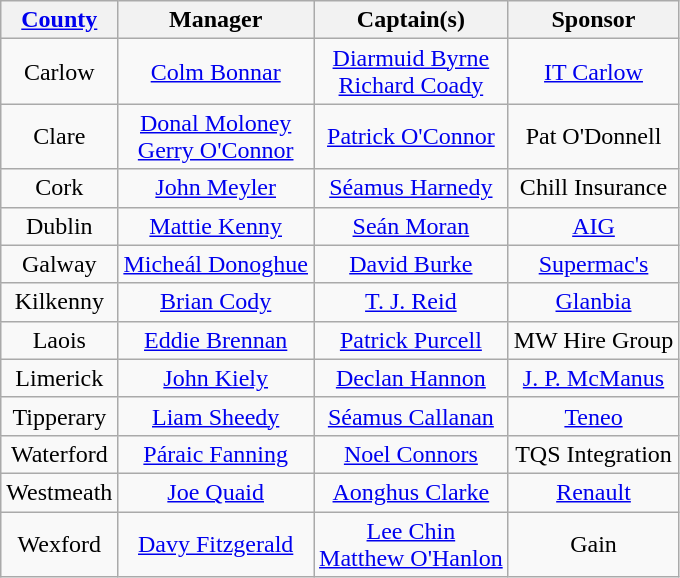<table class="wikitable sortable" style="text-align:center">
<tr>
<th><a href='#'>County</a></th>
<th>Manager</th>
<th>Captain(s)</th>
<th>Sponsor</th>
</tr>
<tr>
<td> Carlow</td>
<td><a href='#'>Colm Bonnar</a></td>
<td><a href='#'>Diarmuid Byrne</a><br><a href='#'>Richard Coady</a></td>
<td><a href='#'>IT Carlow</a></td>
</tr>
<tr>
<td> Clare</td>
<td><a href='#'>Donal Moloney</a><br><a href='#'>Gerry O'Connor</a></td>
<td><a href='#'>Patrick O'Connor</a></td>
<td>Pat O'Donnell</td>
</tr>
<tr>
<td> Cork</td>
<td><a href='#'>John Meyler</a></td>
<td><a href='#'>Séamus Harnedy</a></td>
<td>Chill Insurance</td>
</tr>
<tr>
<td> Dublin</td>
<td><a href='#'>Mattie Kenny</a></td>
<td><a href='#'>Seán Moran</a></td>
<td><a href='#'>AIG</a></td>
</tr>
<tr>
<td> Galway</td>
<td><a href='#'>Micheál Donoghue</a></td>
<td><a href='#'>David Burke</a></td>
<td><a href='#'>Supermac's</a></td>
</tr>
<tr>
<td> Kilkenny</td>
<td><a href='#'>Brian Cody</a></td>
<td><a href='#'>T. J. Reid</a></td>
<td><a href='#'>Glanbia</a></td>
</tr>
<tr>
<td> Laois</td>
<td><a href='#'>Eddie Brennan</a></td>
<td><a href='#'>Patrick Purcell</a></td>
<td>MW Hire Group</td>
</tr>
<tr>
<td> Limerick</td>
<td><a href='#'>John Kiely</a></td>
<td><a href='#'>Declan Hannon</a></td>
<td><a href='#'>J. P. McManus</a></td>
</tr>
<tr>
<td> Tipperary</td>
<td><a href='#'>Liam Sheedy</a></td>
<td><a href='#'>Séamus Callanan</a></td>
<td><a href='#'>Teneo</a></td>
</tr>
<tr>
<td> Waterford</td>
<td><a href='#'>Páraic Fanning</a></td>
<td><a href='#'>Noel Connors</a></td>
<td>TQS Integration</td>
</tr>
<tr>
<td> Westmeath</td>
<td><a href='#'>Joe Quaid</a></td>
<td><a href='#'>Aonghus Clarke</a></td>
<td><a href='#'>Renault</a></td>
</tr>
<tr>
<td> Wexford</td>
<td><a href='#'>Davy Fitzgerald</a></td>
<td><a href='#'>Lee Chin</a><br><a href='#'>Matthew O'Hanlon</a></td>
<td>Gain</td>
</tr>
</table>
